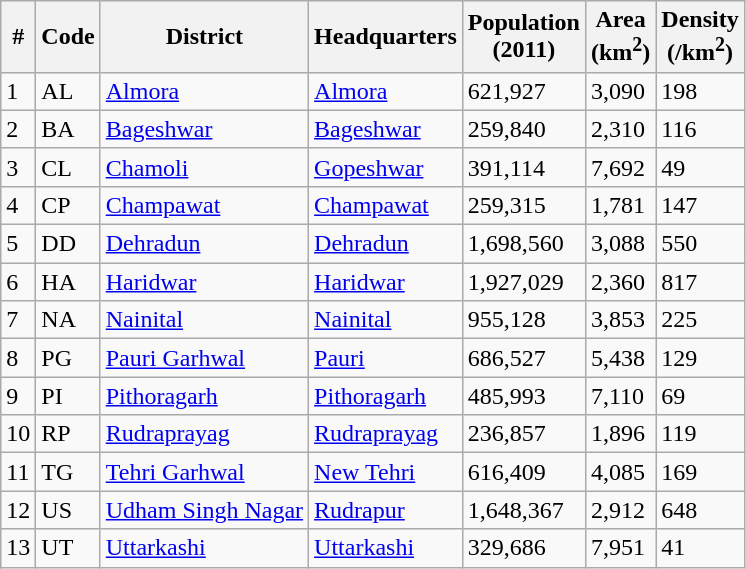<table class="wikitable sortable">
<tr>
<th>#</th>
<th>Code</th>
<th>District</th>
<th>Headquarters</th>
<th>Population <br>(2011)</th>
<th>Area <br>(km<sup>2</sup>)</th>
<th>Density <br>(/km<sup>2</sup>)</th>
</tr>
<tr>
<td>1</td>
<td>AL</td>
<td><a href='#'>Almora</a></td>
<td><a href='#'>Almora</a></td>
<td> 621,927</td>
<td> 3,090</td>
<td> 198</td>
</tr>
<tr>
<td>2</td>
<td>BA</td>
<td><a href='#'>Bageshwar</a></td>
<td><a href='#'>Bageshwar</a></td>
<td> 259,840</td>
<td> 2,310</td>
<td> 116</td>
</tr>
<tr>
<td>3</td>
<td>CL</td>
<td><a href='#'>Chamoli</a></td>
<td><a href='#'>Gopeshwar</a></td>
<td> 391,114</td>
<td> 7,692</td>
<td> 49</td>
</tr>
<tr>
<td>4</td>
<td>CP</td>
<td><a href='#'>Champawat</a></td>
<td><a href='#'>Champawat</a></td>
<td> 259,315</td>
<td> 1,781</td>
<td> 147</td>
</tr>
<tr>
<td>5</td>
<td>DD</td>
<td><a href='#'>Dehradun</a></td>
<td><a href='#'>Dehradun</a></td>
<td> 1,698,560</td>
<td> 3,088</td>
<td> 550</td>
</tr>
<tr>
<td>6</td>
<td>HA</td>
<td><a href='#'>Haridwar</a></td>
<td><a href='#'>Haridwar</a></td>
<td> 1,927,029</td>
<td> 2,360</td>
<td> 817</td>
</tr>
<tr>
<td>7</td>
<td>NA</td>
<td><a href='#'>Nainital</a></td>
<td><a href='#'>Nainital</a></td>
<td> 955,128</td>
<td> 3,853</td>
<td> 225</td>
</tr>
<tr>
<td>8</td>
<td>PG</td>
<td><a href='#'>Pauri Garhwal</a></td>
<td><a href='#'>Pauri</a></td>
<td> 686,527</td>
<td> 5,438</td>
<td> 129</td>
</tr>
<tr>
<td>9</td>
<td>PI</td>
<td><a href='#'>Pithoragarh</a></td>
<td><a href='#'>Pithoragarh</a></td>
<td> 485,993</td>
<td> 7,110</td>
<td> 69</td>
</tr>
<tr>
<td>10</td>
<td>RP</td>
<td><a href='#'>Rudraprayag</a></td>
<td><a href='#'>Rudraprayag</a></td>
<td> 236,857</td>
<td> 1,896</td>
<td> 119</td>
</tr>
<tr>
<td>11</td>
<td>TG</td>
<td><a href='#'>Tehri Garhwal</a></td>
<td><a href='#'>New Tehri</a></td>
<td> 616,409</td>
<td> 4,085</td>
<td> 169</td>
</tr>
<tr>
<td>12</td>
<td>US</td>
<td><a href='#'>Udham Singh Nagar</a></td>
<td><a href='#'>Rudrapur</a></td>
<td> 1,648,367</td>
<td> 2,912</td>
<td> 648</td>
</tr>
<tr>
<td>13</td>
<td>UT</td>
<td><a href='#'>Uttarkashi</a></td>
<td><a href='#'>Uttarkashi</a></td>
<td> 329,686</td>
<td> 7,951</td>
<td> 41</td>
</tr>
</table>
